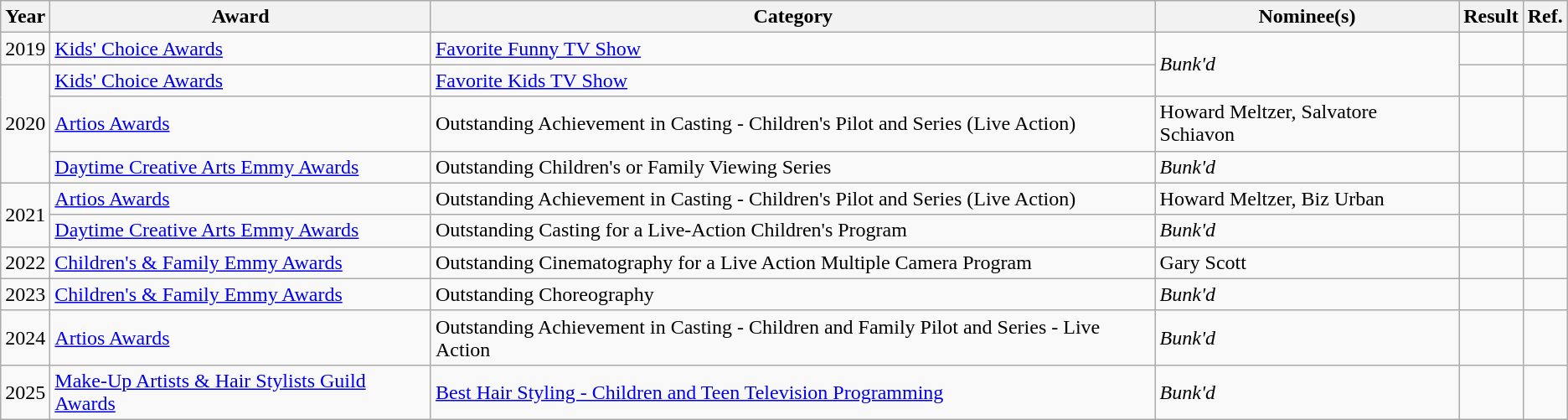<table class="wikitable">
<tr>
<th>Year</th>
<th>Award</th>
<th>Category</th>
<th>Nominee(s)</th>
<th>Result</th>
<th>Ref.</th>
</tr>
<tr>
<td>2019</td>
<td><a href='#'>Kids' Choice Awards</a></td>
<td><a href='#'>Favorite Funny TV Show</a></td>
<td rowspan="2"><em>Bunk'd</em></td>
<td></td>
<td style="text-align:center;"></td>
</tr>
<tr>
<td rowspan="3">2020</td>
<td><a href='#'>Kids' Choice Awards</a></td>
<td><a href='#'>Favorite Kids TV Show</a></td>
<td></td>
<td style="text-align:center;"></td>
</tr>
<tr>
<td><a href='#'>Artios Awards</a></td>
<td>Outstanding Achievement in Casting - Children's Pilot and Series (Live Action)</td>
<td>Howard Meltzer, Salvatore Schiavon</td>
<td></td>
<td style="text-align:center;"></td>
</tr>
<tr>
<td><a href='#'>Daytime Creative Arts Emmy Awards</a></td>
<td>Outstanding Children's or Family Viewing Series</td>
<td><em>Bunk'd</em></td>
<td></td>
<td style="text-align:center;"></td>
</tr>
<tr>
<td rowspan="2">2021</td>
<td><a href='#'>Artios Awards</a></td>
<td>Outstanding Achievement in Casting - Children's Pilot and Series (Live Action)</td>
<td>Howard Meltzer, Biz Urban</td>
<td></td>
<td style="text-align:center;"></td>
</tr>
<tr>
<td><a href='#'>Daytime Creative Arts Emmy Awards</a></td>
<td>Outstanding Casting for a Live-Action Children's Program</td>
<td><em>Bunk'd</em></td>
<td></td>
<td style="text-align:center;"></td>
</tr>
<tr>
<td>2022</td>
<td><a href='#'>Children's & Family Emmy Awards</a></td>
<td>Outstanding Cinematography for a Live Action Multiple Camera Program</td>
<td>Gary Scott</td>
<td></td>
<td style="text-align:center;"></td>
</tr>
<tr>
<td>2023</td>
<td><a href='#'>Children's & Family Emmy Awards</a></td>
<td>Outstanding Choreography</td>
<td><em>Bunk'd</em></td>
<td></td>
<td style="text-align:center;"></td>
</tr>
<tr>
<td>2024</td>
<td><a href='#'>Artios Awards</a></td>
<td>Outstanding Achievement in Casting - Children and Family Pilot and Series - Live Action</td>
<td><em>Bunk'd</em></td>
<td></td>
<td style="text-align:center;"></td>
</tr>
<tr>
<td>2025</td>
<td><a href='#'>Make-Up Artists & Hair Stylists Guild Awards</a></td>
<td><a href='#'>Best Hair Styling - Children and Teen Television Programming</a></td>
<td><em>Bunk'd</em></td>
<td></td>
<td style="text-align:center;"></td>
</tr>
</table>
